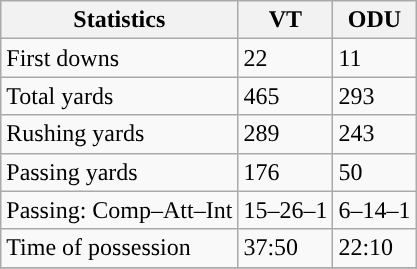<table class="wikitable" style="float: left;">
<tr>
<th>Statistics</th>
<th>VT</th>
<th>ODU</th>
</tr>
<tr>
<td>First downs</td>
<td>22</td>
<td>11</td>
</tr>
<tr>
<td>Total yards</td>
<td>465</td>
<td>293</td>
</tr>
<tr>
<td>Rushing yards</td>
<td>289</td>
<td>243</td>
</tr>
<tr>
<td>Passing yards</td>
<td>176</td>
<td>50</td>
</tr>
<tr>
<td>Passing: Comp–Att–Int</td>
<td>15–26–1</td>
<td>6–14–1</td>
</tr>
<tr>
<td>Time of possession</td>
<td>37:50</td>
<td>22:10</td>
</tr>
<tr>
</tr>
</table>
